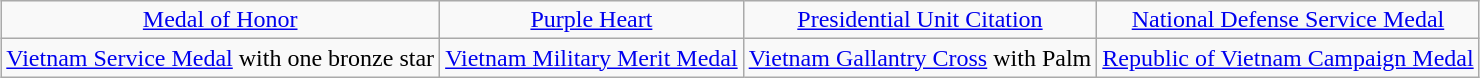<table class="wikitable" style="margin:1em auto; text-align:center;">
<tr>
<td><a href='#'>Medal of Honor</a></td>
<td><a href='#'>Purple Heart</a></td>
<td><a href='#'>Presidential Unit Citation</a></td>
<td><a href='#'>National Defense Service Medal</a></td>
</tr>
<tr>
<td><a href='#'>Vietnam Service Medal</a> with one bronze star</td>
<td><a href='#'>Vietnam Military Merit Medal</a></td>
<td><a href='#'>Vietnam Gallantry Cross</a> with Palm</td>
<td><a href='#'>Republic of Vietnam Campaign Medal</a></td>
</tr>
</table>
